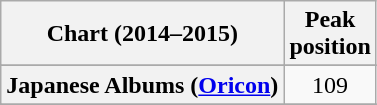<table class="wikitable sortable plainrowheaders" style="text-align:center">
<tr>
<th scope="col">Chart (2014–2015)</th>
<th scope="col">Peak<br>position</th>
</tr>
<tr>
</tr>
<tr>
</tr>
<tr>
</tr>
<tr>
</tr>
<tr>
</tr>
<tr>
</tr>
<tr>
</tr>
<tr>
</tr>
<tr>
</tr>
<tr>
</tr>
<tr>
<th scope="row">Japanese Albums (<a href='#'>Oricon</a>)</th>
<td>109</td>
</tr>
<tr>
</tr>
<tr>
</tr>
<tr>
</tr>
<tr>
</tr>
<tr>
</tr>
<tr>
</tr>
<tr>
</tr>
<tr>
</tr>
</table>
